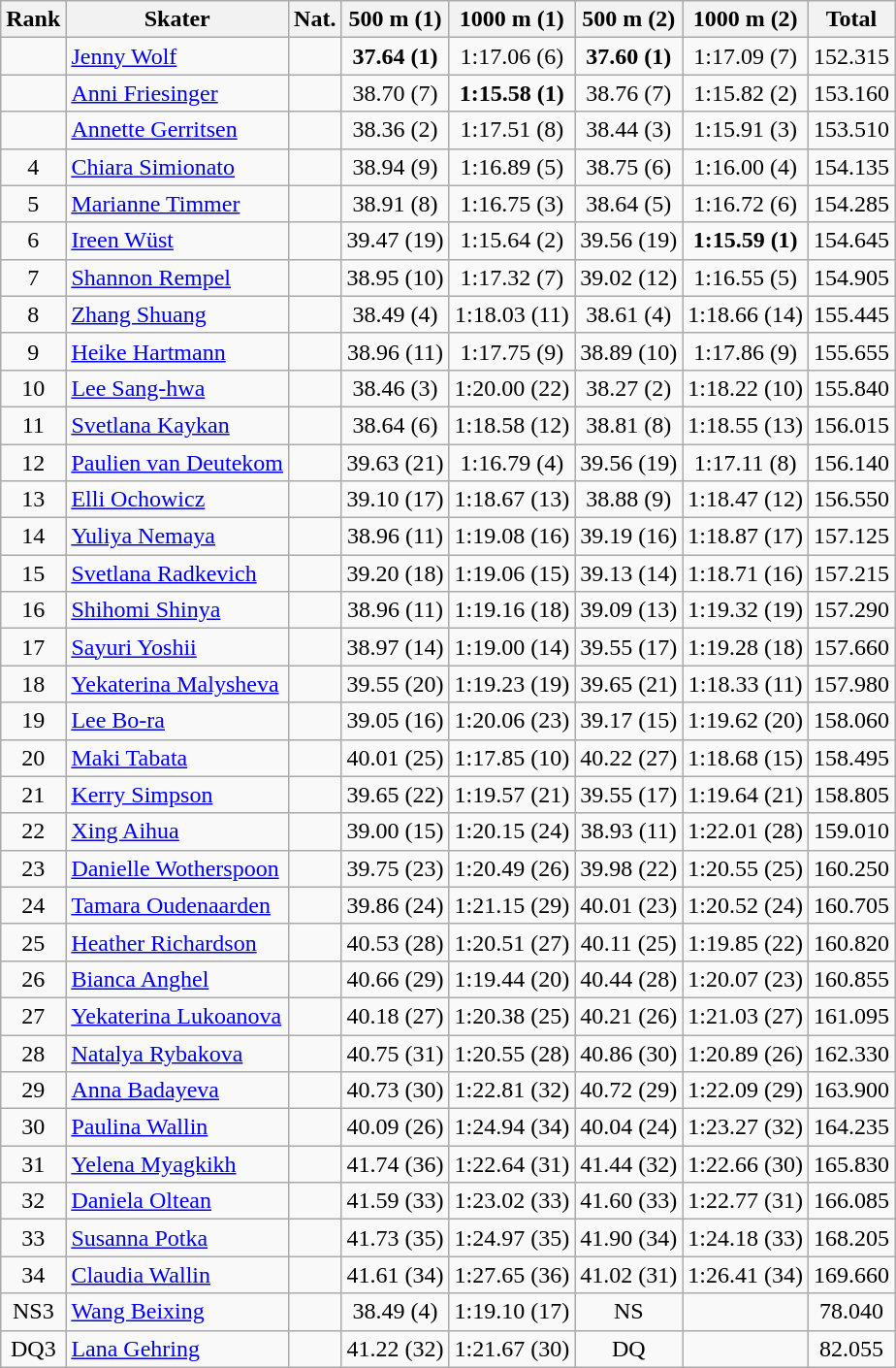<table class="wikitable sortable" style="text-align:center">
<tr>
<th>Rank</th>
<th>Skater</th>
<th>Nat.</th>
<th>500 m (1)</th>
<th>1000 m (1)</th>
<th>500 m (2)</th>
<th>1000 m (2)</th>
<th>Total</th>
</tr>
<tr>
<td></td>
<td align=left><a href='#'>Jenny Wolf</a></td>
<td></td>
<td><strong>37.64 (1)</strong></td>
<td>1:17.06 (6)</td>
<td><strong>37.60 (1)</strong></td>
<td>1:17.09 (7)</td>
<td>152.315</td>
</tr>
<tr>
<td></td>
<td align=left><a href='#'>Anni Friesinger</a></td>
<td></td>
<td>38.70 (7)</td>
<td><strong>1:15.58 (1)</strong></td>
<td>38.76 (7)</td>
<td>1:15.82 (2)</td>
<td>153.160</td>
</tr>
<tr>
<td></td>
<td align=left><a href='#'>Annette Gerritsen</a></td>
<td></td>
<td>38.36 (2)</td>
<td>1:17.51 (8)</td>
<td>38.44 (3)</td>
<td>1:15.91 (3)</td>
<td>153.510</td>
</tr>
<tr>
<td>4</td>
<td align=left><a href='#'>Chiara Simionato</a></td>
<td></td>
<td>38.94 (9)</td>
<td>1:16.89 (5)</td>
<td>38.75 (6)</td>
<td>1:16.00 (4)</td>
<td>154.135</td>
</tr>
<tr>
<td>5</td>
<td align=left><a href='#'>Marianne Timmer</a></td>
<td></td>
<td>38.91 (8)</td>
<td>1:16.75 (3)</td>
<td>38.64 (5)</td>
<td>1:16.72 (6)</td>
<td>154.285</td>
</tr>
<tr>
<td>6</td>
<td align=left><a href='#'>Ireen Wüst</a></td>
<td></td>
<td>39.47 (19)</td>
<td>1:15.64 (2)</td>
<td>39.56 (19)</td>
<td><strong>1:15.59 (1)</strong></td>
<td>154.645</td>
</tr>
<tr>
<td>7</td>
<td align=left><a href='#'>Shannon Rempel</a></td>
<td></td>
<td>38.95 (10)</td>
<td>1:17.32 (7)</td>
<td>39.02 (12)</td>
<td>1:16.55 (5)</td>
<td>154.905</td>
</tr>
<tr>
<td>8</td>
<td align=left><a href='#'>Zhang Shuang</a></td>
<td></td>
<td>38.49 (4)</td>
<td>1:18.03 (11)</td>
<td>38.61 (4)</td>
<td>1:18.66 (14)</td>
<td>155.445</td>
</tr>
<tr>
<td>9</td>
<td align=left><a href='#'>Heike Hartmann</a></td>
<td></td>
<td>38.96 (11)</td>
<td>1:17.75 (9)</td>
<td>38.89 (10)</td>
<td>1:17.86 (9)</td>
<td>155.655</td>
</tr>
<tr>
<td>10</td>
<td align=left><a href='#'>Lee Sang-hwa</a></td>
<td></td>
<td>38.46 (3)</td>
<td>1:20.00 (22)</td>
<td>38.27 (2)</td>
<td>1:18.22 (10)</td>
<td>155.840</td>
</tr>
<tr>
<td>11</td>
<td align=left><a href='#'>Svetlana Kaykan</a></td>
<td></td>
<td>38.64 (6)</td>
<td>1:18.58 (12)</td>
<td>38.81 (8)</td>
<td>1:18.55 (13)</td>
<td>156.015</td>
</tr>
<tr>
<td>12</td>
<td align=left><a href='#'>Paulien van Deutekom</a></td>
<td></td>
<td>39.63 (21)</td>
<td>1:16.79 (4)</td>
<td>39.56 (19)</td>
<td>1:17.11 (8)</td>
<td>156.140</td>
</tr>
<tr>
<td>13</td>
<td align=left><a href='#'>Elli Ochowicz</a></td>
<td></td>
<td>39.10 (17)</td>
<td>1:18.67 (13)</td>
<td>38.88 (9)</td>
<td>1:18.47 (12)</td>
<td>156.550</td>
</tr>
<tr>
<td>14</td>
<td align=left><a href='#'>Yuliya Nemaya</a></td>
<td></td>
<td>38.96 (11)</td>
<td>1:19.08 (16)</td>
<td>39.19 (16)</td>
<td>1:18.87 (17)</td>
<td>157.125</td>
</tr>
<tr>
<td>15</td>
<td align=left><a href='#'>Svetlana Radkevich</a></td>
<td></td>
<td>39.20 (18)</td>
<td>1:19.06 (15)</td>
<td>39.13 (14)</td>
<td>1:18.71 (16)</td>
<td>157.215</td>
</tr>
<tr>
<td>16</td>
<td align=left><a href='#'>Shihomi Shinya</a></td>
<td></td>
<td>38.96 (11)</td>
<td>1:19.16 (18)</td>
<td>39.09 (13)</td>
<td>1:19.32 (19)</td>
<td>157.290</td>
</tr>
<tr>
<td>17</td>
<td align=left><a href='#'>Sayuri Yoshii</a></td>
<td></td>
<td>38.97 (14)</td>
<td>1:19.00 (14)</td>
<td>39.55 (17)</td>
<td>1:19.28 (18)</td>
<td>157.660</td>
</tr>
<tr>
<td>18</td>
<td align=left><a href='#'>Yekaterina Malysheva</a></td>
<td></td>
<td>39.55 (20)</td>
<td>1:19.23 (19)</td>
<td>39.65 (21)</td>
<td>1:18.33 (11)</td>
<td>157.980</td>
</tr>
<tr>
<td>19</td>
<td align=left><a href='#'>Lee Bo-ra</a></td>
<td></td>
<td>39.05 (16)</td>
<td>1:20.06 (23)</td>
<td>39.17 (15)</td>
<td>1:19.62 (20)</td>
<td>158.060</td>
</tr>
<tr>
<td>20</td>
<td align=left><a href='#'>Maki Tabata</a></td>
<td></td>
<td>40.01 (25)</td>
<td>1:17.85 (10)</td>
<td>40.22 (27)</td>
<td>1:18.68 (15)</td>
<td>158.495</td>
</tr>
<tr>
<td>21</td>
<td align=left><a href='#'>Kerry Simpson</a></td>
<td></td>
<td>39.65 (22)</td>
<td>1:19.57 (21)</td>
<td>39.55 (17)</td>
<td>1:19.64 (21)</td>
<td>158.805</td>
</tr>
<tr>
<td>22</td>
<td align=left><a href='#'>Xing Aihua</a></td>
<td></td>
<td>39.00 (15)</td>
<td>1:20.15 (24)</td>
<td>38.93 (11)</td>
<td>1:22.01 (28)</td>
<td>159.010</td>
</tr>
<tr>
<td>23</td>
<td align=left><a href='#'>Danielle Wotherspoon</a></td>
<td></td>
<td>39.75 (23)</td>
<td>1:20.49 (26)</td>
<td>39.98 (22)</td>
<td>1:20.55 (25)</td>
<td>160.250</td>
</tr>
<tr>
<td>24</td>
<td align=left><a href='#'>Tamara Oudenaarden</a></td>
<td></td>
<td>39.86 (24)</td>
<td>1:21.15 (29)</td>
<td>40.01 (23)</td>
<td>1:20.52 (24)</td>
<td>160.705</td>
</tr>
<tr>
<td>25</td>
<td align=left><a href='#'>Heather Richardson</a></td>
<td></td>
<td>40.53 (28)</td>
<td>1:20.51 (27)</td>
<td>40.11 (25)</td>
<td>1:19.85 (22)</td>
<td>160.820</td>
</tr>
<tr>
<td>26</td>
<td align=left><a href='#'>Bianca Anghel</a></td>
<td></td>
<td>40.66 (29)</td>
<td>1:19.44 (20)</td>
<td>40.44 (28)</td>
<td>1:20.07 (23)</td>
<td>160.855</td>
</tr>
<tr>
<td>27</td>
<td align=left><a href='#'>Yekaterina Lukoanova</a></td>
<td></td>
<td>40.18 (27)</td>
<td>1:20.38 (25)</td>
<td>40.21 (26)</td>
<td>1:21.03 (27)</td>
<td>161.095</td>
</tr>
<tr>
<td>28</td>
<td align=left><a href='#'>Natalya Rybakova</a></td>
<td></td>
<td>40.75 (31)</td>
<td>1:20.55 (28)</td>
<td>40.86 (30)</td>
<td>1:20.89 (26)</td>
<td>162.330</td>
</tr>
<tr>
<td>29</td>
<td align=left><a href='#'>Anna Badayeva</a></td>
<td></td>
<td>40.73 (30)</td>
<td>1:22.81 (32)</td>
<td>40.72 (29)</td>
<td>1:22.09 (29)</td>
<td>163.900</td>
</tr>
<tr>
<td>30</td>
<td align=left><a href='#'>Paulina Wallin</a></td>
<td></td>
<td>40.09 (26)</td>
<td>1:24.94 (34)</td>
<td>40.04 (24)</td>
<td>1:23.27 (32)</td>
<td>164.235</td>
</tr>
<tr>
<td>31</td>
<td align=left><a href='#'>Yelena Myagkikh</a></td>
<td></td>
<td>41.74 (36)</td>
<td>1:22.64 (31)</td>
<td>41.44 (32)</td>
<td>1:22.66 (30)</td>
<td>165.830</td>
</tr>
<tr>
<td>32</td>
<td align=left><a href='#'>Daniela Oltean</a></td>
<td></td>
<td>41.59 (33)</td>
<td>1:23.02 (33)</td>
<td>41.60 (33)</td>
<td>1:22.77 (31)</td>
<td>166.085</td>
</tr>
<tr>
<td>33</td>
<td align=left><a href='#'>Susanna Potka</a></td>
<td></td>
<td>41.73 (35)</td>
<td>1:24.97 (35)</td>
<td>41.90 (34)</td>
<td>1:24.18 (33)</td>
<td>168.205</td>
</tr>
<tr>
<td>34</td>
<td align=left><a href='#'>Claudia Wallin</a></td>
<td></td>
<td>41.61 (34)</td>
<td>1:27.65 (36)</td>
<td>41.02 (31)</td>
<td>1:26.41 (34)</td>
<td>169.660</td>
</tr>
<tr>
<td>NS3</td>
<td align=left><a href='#'>Wang Beixing</a></td>
<td></td>
<td>38.49 (4)</td>
<td>1:19.10 (17)</td>
<td>NS</td>
<td></td>
<td>78.040</td>
</tr>
<tr>
<td>DQ3</td>
<td align=left><a href='#'>Lana Gehring</a></td>
<td></td>
<td>41.22 (32)</td>
<td>1:21.67 (30)</td>
<td>DQ</td>
<td></td>
<td>82.055</td>
</tr>
</table>
